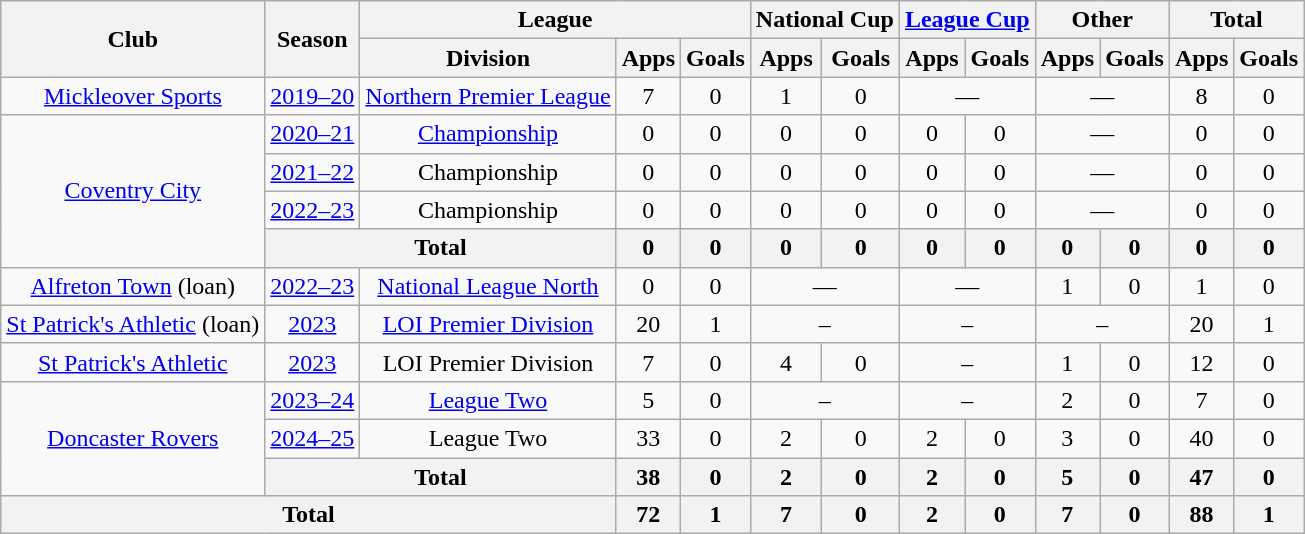<table class=wikitable style="text-align: center;">
<tr>
<th rowspan=2>Club</th>
<th rowspan=2>Season</th>
<th colspan=3>League</th>
<th colspan=2>National Cup</th>
<th colspan=2><a href='#'>League Cup</a></th>
<th colspan=2>Other</th>
<th colspan=2>Total</th>
</tr>
<tr>
<th>Division</th>
<th>Apps</th>
<th>Goals</th>
<th>Apps</th>
<th>Goals</th>
<th>Apps</th>
<th>Goals</th>
<th>Apps</th>
<th>Goals</th>
<th>Apps</th>
<th>Goals</th>
</tr>
<tr>
<td><a href='#'>Mickleover Sports</a></td>
<td><a href='#'>2019–20</a></td>
<td><a href='#'>Northern Premier League</a></td>
<td>7</td>
<td>0</td>
<td>1</td>
<td>0</td>
<td colspan="2">—</td>
<td colspan="2">—</td>
<td>8</td>
<td>0</td>
</tr>
<tr>
<td rowspan="4"><a href='#'>Coventry City</a></td>
<td><a href='#'>2020–21</a></td>
<td><a href='#'>Championship</a></td>
<td>0</td>
<td>0</td>
<td>0</td>
<td>0</td>
<td>0</td>
<td>0</td>
<td colspan="2">—</td>
<td>0</td>
<td>0</td>
</tr>
<tr>
<td><a href='#'>2021–22</a></td>
<td>Championship</td>
<td>0</td>
<td>0</td>
<td>0</td>
<td>0</td>
<td>0</td>
<td>0</td>
<td colspan="2">—</td>
<td>0</td>
<td>0</td>
</tr>
<tr>
<td><a href='#'>2022–23</a></td>
<td>Championship</td>
<td>0</td>
<td>0</td>
<td>0</td>
<td>0</td>
<td>0</td>
<td>0</td>
<td colspan="2">—</td>
<td>0</td>
<td>0</td>
</tr>
<tr>
<th colspan="2">Total</th>
<th>0</th>
<th>0</th>
<th>0</th>
<th>0</th>
<th>0</th>
<th>0</th>
<th>0</th>
<th>0</th>
<th>0</th>
<th>0</th>
</tr>
<tr>
<td><a href='#'>Alfreton Town</a> (loan)</td>
<td><a href='#'>2022–23</a></td>
<td><a href='#'>National League North</a></td>
<td>0</td>
<td>0</td>
<td colspan="2">—</td>
<td colspan="2">—</td>
<td>1</td>
<td>0</td>
<td>1</td>
<td>0</td>
</tr>
<tr>
<td><a href='#'>St Patrick's Athletic</a> (loan)</td>
<td><a href='#'>2023</a></td>
<td><a href='#'>LOI Premier Division</a></td>
<td>20</td>
<td>1</td>
<td colspan="2">–</td>
<td colspan="2">–</td>
<td colspan="2">–</td>
<td>20</td>
<td>1</td>
</tr>
<tr>
<td><a href='#'>St Patrick's Athletic</a></td>
<td><a href='#'>2023</a></td>
<td>LOI Premier Division</td>
<td>7</td>
<td>0</td>
<td>4</td>
<td>0</td>
<td colspan="2">–</td>
<td>1</td>
<td>0</td>
<td>12</td>
<td>0</td>
</tr>
<tr>
<td rowspan="3"><a href='#'>Doncaster Rovers</a></td>
<td><a href='#'>2023–24</a></td>
<td><a href='#'>League Two</a></td>
<td>5</td>
<td>0</td>
<td colspan="2">–</td>
<td colspan="2">–</td>
<td>2</td>
<td>0</td>
<td>7</td>
<td>0</td>
</tr>
<tr>
<td><a href='#'>2024–25</a></td>
<td>League Two</td>
<td>33</td>
<td>0</td>
<td>2</td>
<td>0</td>
<td>2</td>
<td>0</td>
<td>3</td>
<td>0</td>
<td>40</td>
<td>0</td>
</tr>
<tr>
<th colspan="2">Total</th>
<th>38</th>
<th>0</th>
<th>2</th>
<th>0</th>
<th>2</th>
<th>0</th>
<th>5</th>
<th>0</th>
<th>47</th>
<th>0</th>
</tr>
<tr>
<th colspan="3">Total</th>
<th>72</th>
<th>1</th>
<th>7</th>
<th>0</th>
<th>2</th>
<th>0</th>
<th>7</th>
<th>0</th>
<th>88</th>
<th>1</th>
</tr>
</table>
